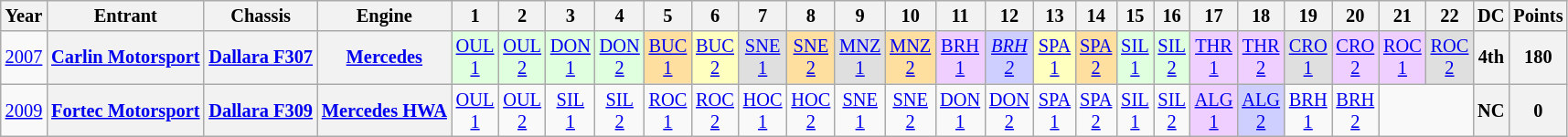<table class="wikitable" style="text-align:center; font-size:85%">
<tr>
<th>Year</th>
<th>Entrant</th>
<th>Chassis</th>
<th>Engine</th>
<th>1</th>
<th>2</th>
<th>3</th>
<th>4</th>
<th>5</th>
<th>6</th>
<th>7</th>
<th>8</th>
<th>9</th>
<th>10</th>
<th>11</th>
<th>12</th>
<th>13</th>
<th>14</th>
<th>15</th>
<th>16</th>
<th>17</th>
<th>18</th>
<th>19</th>
<th>20</th>
<th>21</th>
<th>22</th>
<th>DC</th>
<th>Points</th>
</tr>
<tr>
<td><a href='#'>2007</a></td>
<th nowrap><a href='#'>Carlin Motorsport</a></th>
<th nowrap><a href='#'>Dallara F307</a></th>
<th nowrap><a href='#'>Mercedes</a></th>
<td style="background:#DFFFDF;"><a href='#'>OUL<br>1</a><br></td>
<td style="background:#DFFFDF;"><a href='#'>OUL<br>2</a><br></td>
<td style="background:#DFFFDF;"><a href='#'>DON<br>1</a><br></td>
<td style="background:#DFFFDF;"><a href='#'>DON<br>2</a><br></td>
<td style="background:#FFDF9F;"><a href='#'>BUC<br>1</a><br></td>
<td style="background:#FFFFBF;"><a href='#'>BUC<br>2</a><br></td>
<td style="background:#DFDFDF;"><a href='#'>SNE<br>1</a><br></td>
<td style="background:#FFDF9F;"><a href='#'>SNE<br>2</a><br></td>
<td style="background:#DFDFDF;"><a href='#'>MNZ<br>1</a><br></td>
<td style="background:#FFDF9F;"><a href='#'>MNZ<br>2</a><br></td>
<td style="background:#EFCFFF;"><a href='#'>BRH<br>1</a><br></td>
<td style="background:#CFCFFF;"><em><a href='#'>BRH<br>2</a></em><br></td>
<td style="background:#FFFFBF;"><a href='#'>SPA<br>1</a><br></td>
<td style="background:#FFDF9F;"><a href='#'>SPA<br>2</a><br></td>
<td style="background:#DFFFDF;"><a href='#'>SIL<br>1</a><br></td>
<td style="background:#DFFFDF;"><a href='#'>SIL<br>2</a><br></td>
<td style="background:#EFCFFF;"><a href='#'>THR<br>1</a><br></td>
<td style="background:#EFCFFF;"><a href='#'>THR<br>2</a><br></td>
<td style="background:#DFDFDF;"><a href='#'>CRO<br>1</a><br></td>
<td style="background:#EFCFFF;"><a href='#'>CRO<br>2</a><br></td>
<td style="background:#EFCFFF;"><a href='#'>ROC<br>1</a><br></td>
<td style="background:#DFDFDF;"><a href='#'>ROC<br>2</a><br></td>
<th>4th</th>
<th>180</th>
</tr>
<tr>
<td><a href='#'>2009</a></td>
<th nowrap><a href='#'>Fortec Motorsport</a></th>
<th nowrap><a href='#'>Dallara F309</a></th>
<th nowrap><a href='#'>Mercedes HWA</a></th>
<td><a href='#'>OUL<br>1</a></td>
<td><a href='#'>OUL<br>2</a></td>
<td><a href='#'>SIL<br>1</a></td>
<td><a href='#'>SIL<br>2</a></td>
<td><a href='#'>ROC<br>1</a></td>
<td><a href='#'>ROC<br>2</a></td>
<td><a href='#'>HOC<br>1</a></td>
<td><a href='#'>HOC<br>2</a></td>
<td><a href='#'>SNE<br>1</a></td>
<td><a href='#'>SNE<br>2</a></td>
<td><a href='#'>DON<br>1</a></td>
<td><a href='#'>DON<br>2</a></td>
<td><a href='#'>SPA<br>1</a></td>
<td><a href='#'>SPA<br>2</a></td>
<td><a href='#'>SIL<br>1</a></td>
<td><a href='#'>SIL<br>2</a></td>
<td style="background:#EFCFFF;"><a href='#'>ALG<br>1</a><br></td>
<td style="background:#CFCFFF;"><a href='#'>ALG<br>2</a><br></td>
<td><a href='#'>BRH<br>1</a></td>
<td><a href='#'>BRH<br>2</a></td>
<td colspan=2></td>
<th>NC</th>
<th>0</th>
</tr>
</table>
